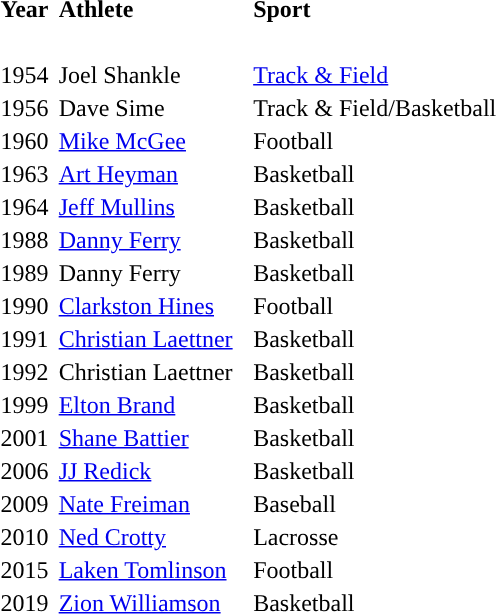<table class="toccolours" style="float: center; margin-right: 1em;" width="350px">
<tr>
<th colspan="3" style="text-align: center; "></th>
</tr>
<tr>
<td><strong>Year</strong></td>
<td><strong>Athlete</strong></td>
<td><strong>Sport</strong></td>
</tr>
<tr>
<td colspan="3"><br></td>
</tr>
<tr>
<td>1954</td>
<td>Joel Shankle</td>
<td><a href='#'>Track & Field</a></td>
</tr>
<tr>
<td>1956</td>
<td>Dave Sime</td>
<td>Track & Field/Basketball</td>
</tr>
<tr>
<td>1960</td>
<td><a href='#'>Mike McGee</a></td>
<td>Football</td>
</tr>
<tr>
<td>1963</td>
<td><a href='#'>Art Heyman</a></td>
<td>Basketball</td>
</tr>
<tr>
<td>1964</td>
<td><a href='#'>Jeff Mullins</a></td>
<td>Basketball</td>
</tr>
<tr>
<td>1988</td>
<td><a href='#'>Danny Ferry</a></td>
<td>Basketball</td>
</tr>
<tr>
<td>1989</td>
<td>Danny Ferry</td>
<td>Basketball</td>
</tr>
<tr>
<td>1990</td>
<td><a href='#'>Clarkston Hines</a></td>
<td>Football</td>
</tr>
<tr>
<td>1991</td>
<td><a href='#'>Christian Laettner</a></td>
<td>Basketball</td>
</tr>
<tr>
<td>1992</td>
<td>Christian Laettner</td>
<td>Basketball</td>
</tr>
<tr>
<td>1999</td>
<td><a href='#'>Elton Brand</a></td>
<td>Basketball</td>
</tr>
<tr>
<td>2001</td>
<td><a href='#'>Shane Battier</a></td>
<td>Basketball</td>
</tr>
<tr>
<td>2006</td>
<td><a href='#'>JJ Redick</a></td>
<td>Basketball</td>
</tr>
<tr>
<td>2009</td>
<td><a href='#'>Nate Freiman</a></td>
<td>Baseball</td>
</tr>
<tr>
<td>2010</td>
<td><a href='#'>Ned Crotty</a></td>
<td>Lacrosse</td>
</tr>
<tr>
<td>2015</td>
<td><a href='#'>Laken Tomlinson</a></td>
<td>Football</td>
</tr>
<tr>
<td>2019</td>
<td><a href='#'>Zion Williamson</a></td>
<td>Basketball</td>
</tr>
</table>
